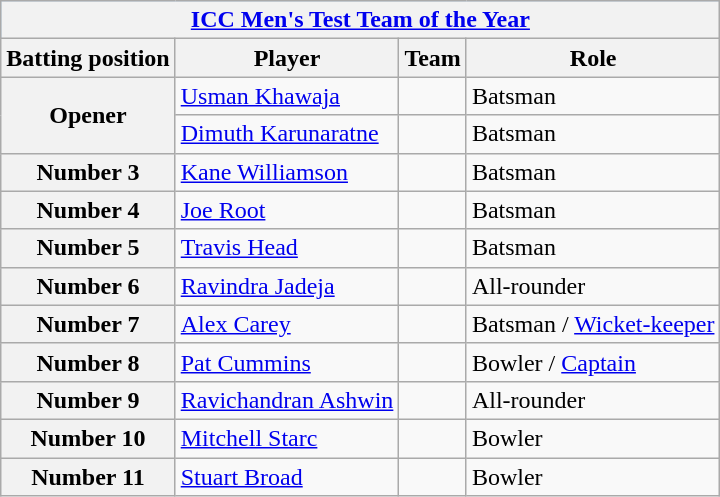<table class="wikitable plainrowheaders">
<tr style="background:#9cf;">
<th colspan="5"><a href='#'>ICC Men's Test Team of the Year</a></th>
</tr>
<tr>
<th>Batting position</th>
<th>Player</th>
<th>Team</th>
<th>Role</th>
</tr>
<tr>
<th scope=row style=text-align:center; rowspan=2>Opener</th>
<td><a href='#'>Usman Khawaja</a></td>
<td></td>
<td>Batsman</td>
</tr>
<tr>
<td><a href='#'>Dimuth Karunaratne</a></td>
<td></td>
<td>Batsman</td>
</tr>
<tr>
<th scope=row style=text-align:center;>Number 3</th>
<td><a href='#'>Kane Williamson</a></td>
<td></td>
<td>Batsman</td>
</tr>
<tr>
<th scope=row style=text-align:center;>Number 4</th>
<td><a href='#'>Joe Root</a></td>
<td></td>
<td>Batsman</td>
</tr>
<tr>
<th scope=row style=text-align:center;>Number 5</th>
<td><a href='#'>Travis Head</a></td>
<td></td>
<td>Batsman</td>
</tr>
<tr>
<th scope=row style=text-align:center;>Number 6</th>
<td><a href='#'>Ravindra Jadeja</a></td>
<td></td>
<td>All-rounder</td>
</tr>
<tr>
<th scope=row style=text-align:center;>Number 7</th>
<td><a href='#'>Alex Carey</a></td>
<td></td>
<td>Batsman / <a href='#'>Wicket-keeper</a></td>
</tr>
<tr>
<th scope=row style=text-align:center;>Number 8</th>
<td><a href='#'>Pat Cummins</a></td>
<td></td>
<td>Bowler / <a href='#'>Captain</a></td>
</tr>
<tr>
<th scope=row style=text-align:center;>Number 9</th>
<td><a href='#'>Ravichandran Ashwin</a></td>
<td></td>
<td>All-rounder</td>
</tr>
<tr>
<th scope=row style=text-align:center;>Number 10</th>
<td><a href='#'>Mitchell Starc</a></td>
<td></td>
<td>Bowler</td>
</tr>
<tr>
<th scope=row style=text-align:center;>Number 11</th>
<td><a href='#'>Stuart Broad</a></td>
<td></td>
<td>Bowler</td>
</tr>
</table>
